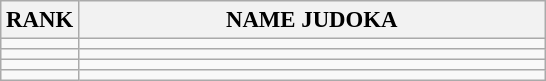<table class="wikitable" style="font-size:95%;">
<tr>
<th>RANK</th>
<th align="left" style="width: 20em">NAME JUDOKA</th>
</tr>
<tr>
<td align="center"></td>
<td></td>
</tr>
<tr>
<td align="center"></td>
<td></td>
</tr>
<tr>
<td align="center"></td>
<td></td>
</tr>
<tr>
<td align="center"></td>
<td></td>
</tr>
</table>
